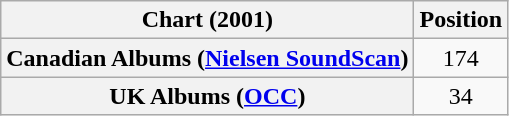<table class="wikitable plainrowheaders sortable" style="text-align:center;">
<tr>
<th scope="col">Chart (2001)</th>
<th scope="col">Position</th>
</tr>
<tr>
<th scope="row">Canadian Albums (<a href='#'>Nielsen SoundScan</a>)</th>
<td>174</td>
</tr>
<tr>
<th scope="row">UK Albums (<a href='#'>OCC</a>)</th>
<td>34</td>
</tr>
</table>
